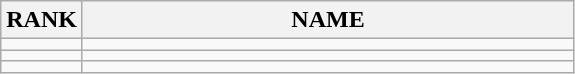<table class="wikitable">
<tr>
<th>RANK</th>
<th align="center" style="width: 20em">NAME</th>
</tr>
<tr>
<td align="center"></td>
<td></td>
</tr>
<tr>
<td align="center"></td>
<td></td>
</tr>
<tr>
<td align="center"></td>
<td></td>
</tr>
</table>
